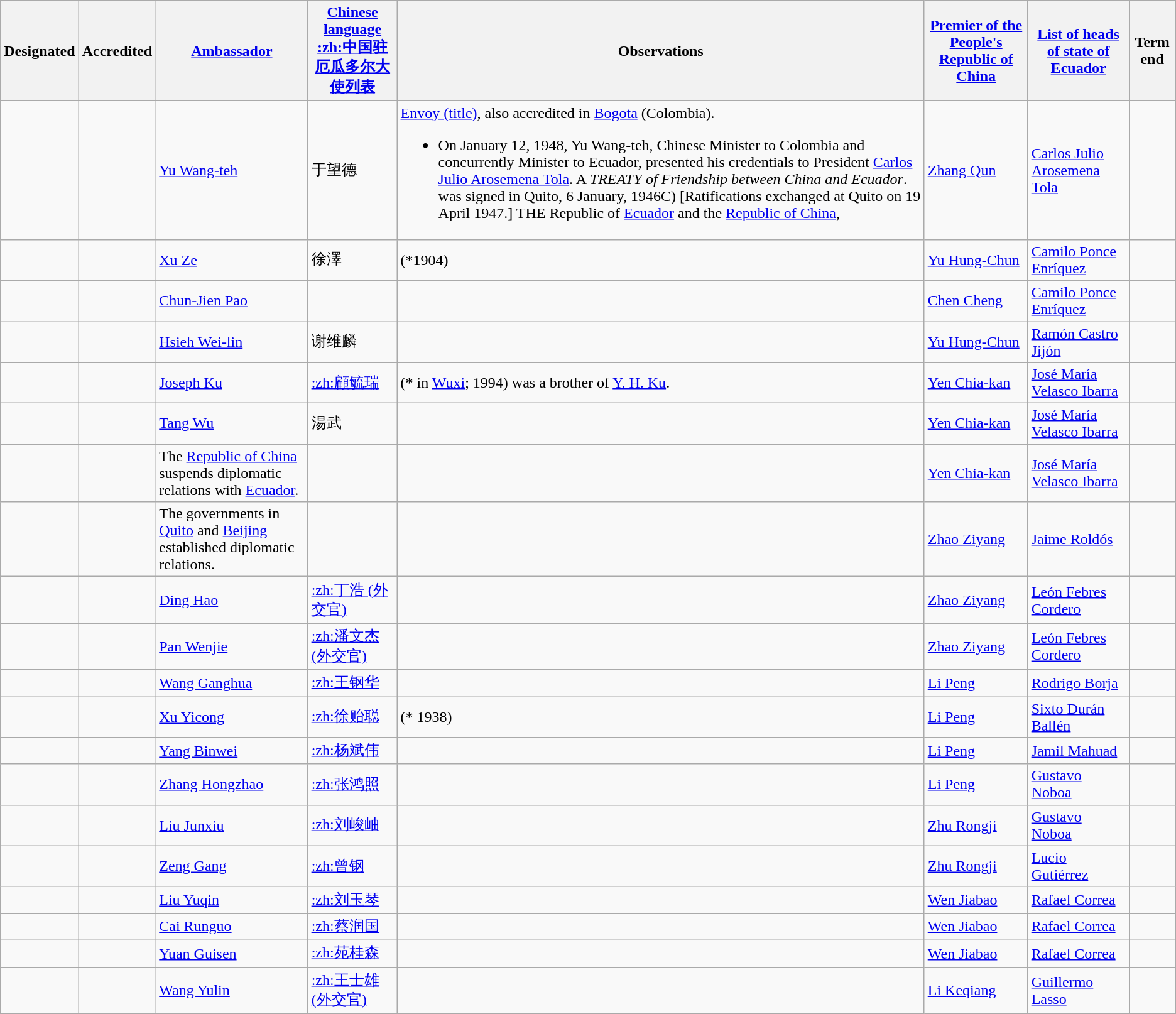<table class="wikitable sortable">
<tr>
<th>Designated</th>
<th>Accredited</th>
<th><a href='#'>Ambassador</a></th>
<th><a href='#'>Chinese language</a><br><a href='#'>:zh:中国驻厄瓜多尔大使列表</a></th>
<th>Observations</th>
<th><a href='#'>Premier of the People's Republic of China</a></th>
<th><a href='#'>List of heads of state of Ecuador</a></th>
<th>Term end</th>
</tr>
<tr>
<td></td>
<td></td>
<td><a href='#'>Yu Wang-teh</a></td>
<td>于望德</td>
<td><a href='#'>Envoy (title)</a>, also accredited in <a href='#'>Bogota</a> (Colombia).<br><ul><li>On January 12, 1948, Yu Wang-teh, Chinese Minister to Colombia and concurrently Minister to Ecuador, presented his credentials to President <a href='#'>Carlos Julio Arosemena Tola</a>. A <em>TREATY of Friendship between China and Ecuador</em>. was signed in Quito, 6 January, 1946C) [Ratifications exchanged at Quito on 19 April 1947.] THE Republic of <a href='#'>Ecuador</a> and the <a href='#'>Republic of China</a>,</li></ul></td>
<td><a href='#'>Zhang Qun</a></td>
<td><a href='#'>Carlos Julio Arosemena Tola</a></td>
<td></td>
</tr>
<tr>
<td></td>
<td></td>
<td><a href='#'>Xu Ze</a></td>
<td>徐澤</td>
<td>(*1904)</td>
<td><a href='#'>Yu Hung-Chun</a></td>
<td><a href='#'>Camilo Ponce Enríquez</a></td>
<td></td>
</tr>
<tr>
<td></td>
<td></td>
<td><a href='#'>Chun-Jien Pao</a></td>
<td></td>
<td></td>
<td><a href='#'>Chen Cheng</a></td>
<td><a href='#'>Camilo Ponce Enríquez</a></td>
<td></td>
</tr>
<tr>
<td></td>
<td></td>
<td><a href='#'>Hsieh Wei-lin</a></td>
<td>谢维麟</td>
<td></td>
<td><a href='#'>Yu Hung-Chun</a></td>
<td><a href='#'>Ramón Castro Jijón</a></td>
<td></td>
</tr>
<tr>
<td></td>
<td></td>
<td><a href='#'>Joseph Ku</a></td>
<td><a href='#'>:zh:顧毓瑞</a></td>
<td>(* in <a href='#'>Wuxi</a>;  1994) was a brother of <a href='#'>Y. H. Ku</a>.</td>
<td><a href='#'>Yen Chia-kan</a></td>
<td><a href='#'>José María Velasco Ibarra</a></td>
<td></td>
</tr>
<tr>
<td></td>
<td></td>
<td><a href='#'>Tang Wu</a></td>
<td>湯武</td>
<td></td>
<td><a href='#'>Yen Chia-kan</a></td>
<td><a href='#'>José María Velasco Ibarra</a></td>
<td></td>
</tr>
<tr>
<td></td>
<td></td>
<td>The <a href='#'>Republic of China</a> suspends diplomatic relations with <a href='#'>Ecuador</a>.</td>
<td></td>
<td></td>
<td><a href='#'>Yen Chia-kan</a></td>
<td><a href='#'>José María Velasco Ibarra</a></td>
<td></td>
</tr>
<tr>
<td></td>
<td></td>
<td>The governments in <a href='#'>Quito</a> and <a href='#'>Beijing</a> established diplomatic relations.</td>
<td></td>
<td></td>
<td><a href='#'>Zhao Ziyang</a></td>
<td><a href='#'>Jaime Roldós</a></td>
<td></td>
</tr>
<tr>
<td></td>
<td></td>
<td><a href='#'>Ding Hao</a></td>
<td><a href='#'>:zh:丁浩 (外交官)</a></td>
<td></td>
<td><a href='#'>Zhao Ziyang</a></td>
<td><a href='#'>León Febres Cordero</a></td>
<td></td>
</tr>
<tr>
<td></td>
<td></td>
<td><a href='#'>Pan Wenjie</a></td>
<td><a href='#'>:zh:潘文杰 (外交官)</a></td>
<td></td>
<td><a href='#'>Zhao Ziyang</a></td>
<td><a href='#'>León Febres Cordero</a></td>
<td></td>
</tr>
<tr>
<td></td>
<td></td>
<td><a href='#'>Wang Ganghua</a></td>
<td><a href='#'>:zh:王钢华</a></td>
<td></td>
<td><a href='#'>Li Peng</a></td>
<td><a href='#'>Rodrigo Borja</a></td>
<td></td>
</tr>
<tr>
<td></td>
<td></td>
<td><a href='#'>Xu Yicong</a></td>
<td><a href='#'>:zh:徐贻聪</a></td>
<td>(* 1938)</td>
<td><a href='#'>Li Peng</a></td>
<td><a href='#'>Sixto Durán Ballén</a></td>
<td></td>
</tr>
<tr>
<td></td>
<td></td>
<td><a href='#'>Yang Binwei</a></td>
<td><a href='#'>:zh:杨斌伟</a></td>
<td></td>
<td><a href='#'>Li Peng</a></td>
<td><a href='#'>Jamil Mahuad</a></td>
<td></td>
</tr>
<tr>
<td></td>
<td></td>
<td><a href='#'>Zhang Hongzhao</a></td>
<td><a href='#'>:zh:张鸿照</a></td>
<td></td>
<td><a href='#'>Li Peng</a></td>
<td><a href='#'>Gustavo Noboa</a></td>
<td></td>
</tr>
<tr>
<td></td>
<td></td>
<td><a href='#'>Liu Junxiu</a></td>
<td><a href='#'>:zh:刘峻岫</a></td>
<td></td>
<td><a href='#'>Zhu Rongji</a></td>
<td><a href='#'>Gustavo Noboa</a></td>
<td></td>
</tr>
<tr>
<td></td>
<td></td>
<td><a href='#'>Zeng Gang</a></td>
<td><a href='#'>:zh:曾钢</a></td>
<td></td>
<td><a href='#'>Zhu Rongji</a></td>
<td><a href='#'>Lucio Gutiérrez</a></td>
<td></td>
</tr>
<tr>
<td></td>
<td></td>
<td><a href='#'>Liu Yuqin</a></td>
<td><a href='#'>:zh:刘玉琴</a></td>
<td></td>
<td><a href='#'>Wen Jiabao</a></td>
<td><a href='#'>Rafael Correa</a></td>
<td></td>
</tr>
<tr>
<td></td>
<td></td>
<td><a href='#'>Cai Runguo</a></td>
<td><a href='#'>:zh:蔡润国</a></td>
<td></td>
<td><a href='#'>Wen Jiabao</a></td>
<td><a href='#'>Rafael Correa</a></td>
<td></td>
</tr>
<tr>
<td></td>
<td></td>
<td><a href='#'>Yuan Guisen</a></td>
<td><a href='#'>:zh:苑桂森</a></td>
<td></td>
<td><a href='#'>Wen Jiabao</a></td>
<td><a href='#'>Rafael Correa</a></td>
<td></td>
</tr>
<tr>
<td></td>
<td></td>
<td><a href='#'>Wang Yulin</a></td>
<td><a href='#'>:zh:王士雄 (外交官)</a></td>
<td></td>
<td><a href='#'>Li Keqiang</a></td>
<td><a href='#'>Guillermo Lasso</a></td>
<td></td>
</tr>
</table>
